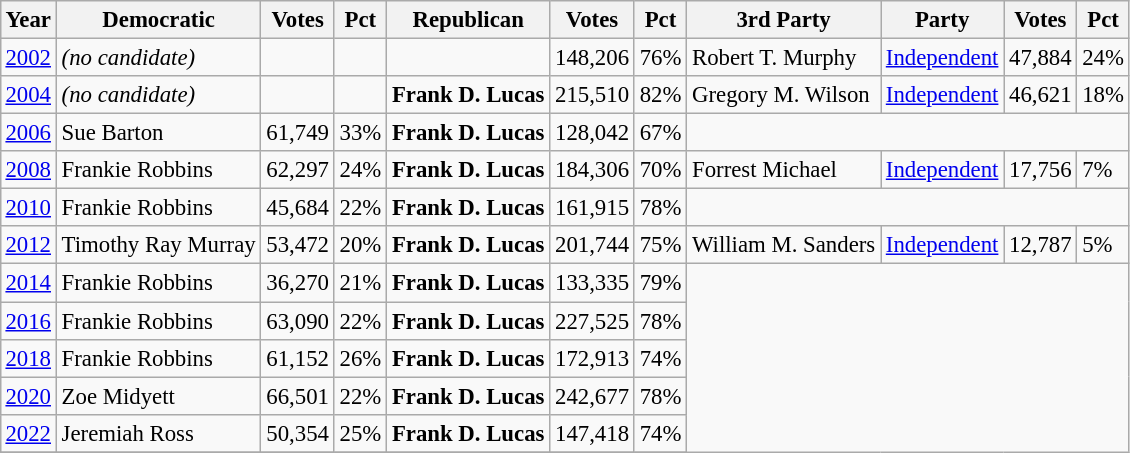<table class="wikitable" style="margin:0.5em ; font-size:95%">
<tr>
<th>Year</th>
<th>Democratic</th>
<th>Votes</th>
<th>Pct</th>
<th>Republican</th>
<th>Votes</th>
<th>Pct</th>
<th>3rd Party</th>
<th>Party</th>
<th>Votes</th>
<th>Pct</th>
</tr>
<tr>
<td><a href='#'>2002</a></td>
<td><em>(no candidate)</em></td>
<td></td>
<td></td>
<td></td>
<td>148,206</td>
<td>76%</td>
<td>Robert T. Murphy</td>
<td><a href='#'>Independent</a></td>
<td>47,884</td>
<td>24%</td>
</tr>
<tr>
<td><a href='#'>2004</a></td>
<td><em>(no candidate)</em></td>
<td></td>
<td></td>
<td><strong>Frank D. Lucas</strong></td>
<td>215,510</td>
<td>82%</td>
<td>Gregory M. Wilson</td>
<td><a href='#'>Independent</a></td>
<td>46,621</td>
<td>18%</td>
</tr>
<tr>
<td><a href='#'>2006</a></td>
<td>Sue Barton</td>
<td>61,749</td>
<td>33%</td>
<td><strong>Frank D. Lucas</strong></td>
<td>128,042</td>
<td>67%</td>
</tr>
<tr>
<td><a href='#'>2008</a></td>
<td>Frankie Robbins</td>
<td>62,297</td>
<td>24%</td>
<td><strong>Frank D. Lucas</strong></td>
<td>184,306</td>
<td>70%</td>
<td>Forrest Michael</td>
<td><a href='#'>Independent</a></td>
<td>17,756</td>
<td>7%</td>
</tr>
<tr>
<td><a href='#'>2010</a></td>
<td>Frankie Robbins</td>
<td>45,684</td>
<td>22%</td>
<td><strong>Frank D. Lucas</strong></td>
<td>161,915</td>
<td>78%</td>
</tr>
<tr>
<td><a href='#'>2012</a></td>
<td>Timothy Ray Murray</td>
<td>53,472</td>
<td>20%</td>
<td><strong>Frank D. Lucas</strong></td>
<td>201,744</td>
<td>75%</td>
<td>William M. Sanders</td>
<td><a href='#'>Independent</a></td>
<td>12,787</td>
<td>5%</td>
</tr>
<tr>
<td><a href='#'>2014</a></td>
<td>Frankie Robbins</td>
<td>36,270</td>
<td>21%</td>
<td><strong>Frank D. Lucas</strong></td>
<td>133,335</td>
<td>79%</td>
</tr>
<tr>
<td><a href='#'>2016</a></td>
<td>Frankie Robbins</td>
<td>63,090</td>
<td>22%</td>
<td><strong>Frank D. Lucas</strong></td>
<td>227,525</td>
<td>78%</td>
</tr>
<tr>
<td><a href='#'>2018</a></td>
<td>Frankie Robbins</td>
<td>61,152</td>
<td>26%</td>
<td><strong>Frank D. Lucas</strong></td>
<td>172,913</td>
<td>74%</td>
</tr>
<tr>
<td><a href='#'>2020</a></td>
<td>Zoe Midyett</td>
<td>66,501</td>
<td>22%</td>
<td><strong>Frank D. Lucas</strong></td>
<td>242,677</td>
<td>78%</td>
</tr>
<tr>
<td><a href='#'>2022</a></td>
<td>Jeremiah Ross</td>
<td>50,354</td>
<td>25%</td>
<td><strong>Frank D. Lucas</strong></td>
<td>147,418</td>
<td>74%</td>
</tr>
<tr>
</tr>
</table>
